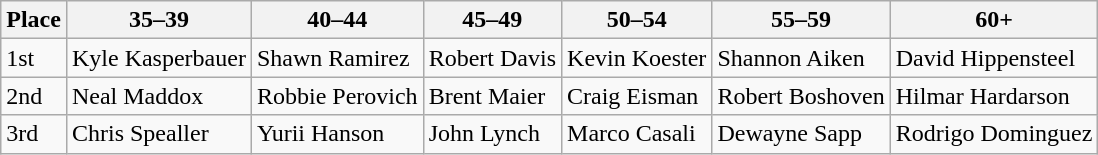<table class="wikitable">
<tr>
<th>Place</th>
<th>35–39</th>
<th>40–44</th>
<th>45–49</th>
<th>50–54</th>
<th>55–59</th>
<th>60+</th>
</tr>
<tr>
<td>1st</td>
<td>Kyle Kasperbauer</td>
<td>Shawn Ramirez</td>
<td>Robert Davis</td>
<td>Kevin Koester</td>
<td>Shannon Aiken</td>
<td>David Hippensteel</td>
</tr>
<tr>
<td>2nd</td>
<td>Neal Maddox</td>
<td>Robbie Perovich</td>
<td>Brent Maier</td>
<td>Craig Eisman</td>
<td>Robert Boshoven</td>
<td>Hilmar Hardarson</td>
</tr>
<tr>
<td>3rd</td>
<td>Chris Spealler</td>
<td>Yurii Hanson</td>
<td>John Lynch</td>
<td>Marco Casali</td>
<td>Dewayne Sapp</td>
<td>Rodrigo Dominguez</td>
</tr>
</table>
